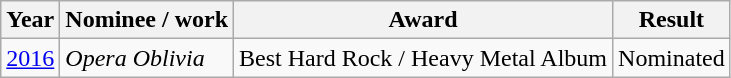<table class="wikitable">
<tr>
<th>Year</th>
<th>Nominee / work</th>
<th>Award</th>
<th>Result</th>
</tr>
<tr>
<td><a href='#'>2016</a></td>
<td><em>Opera Oblivia</em></td>
<td>Best Hard Rock / Heavy Metal Album</td>
<td>Nominated</td>
</tr>
</table>
